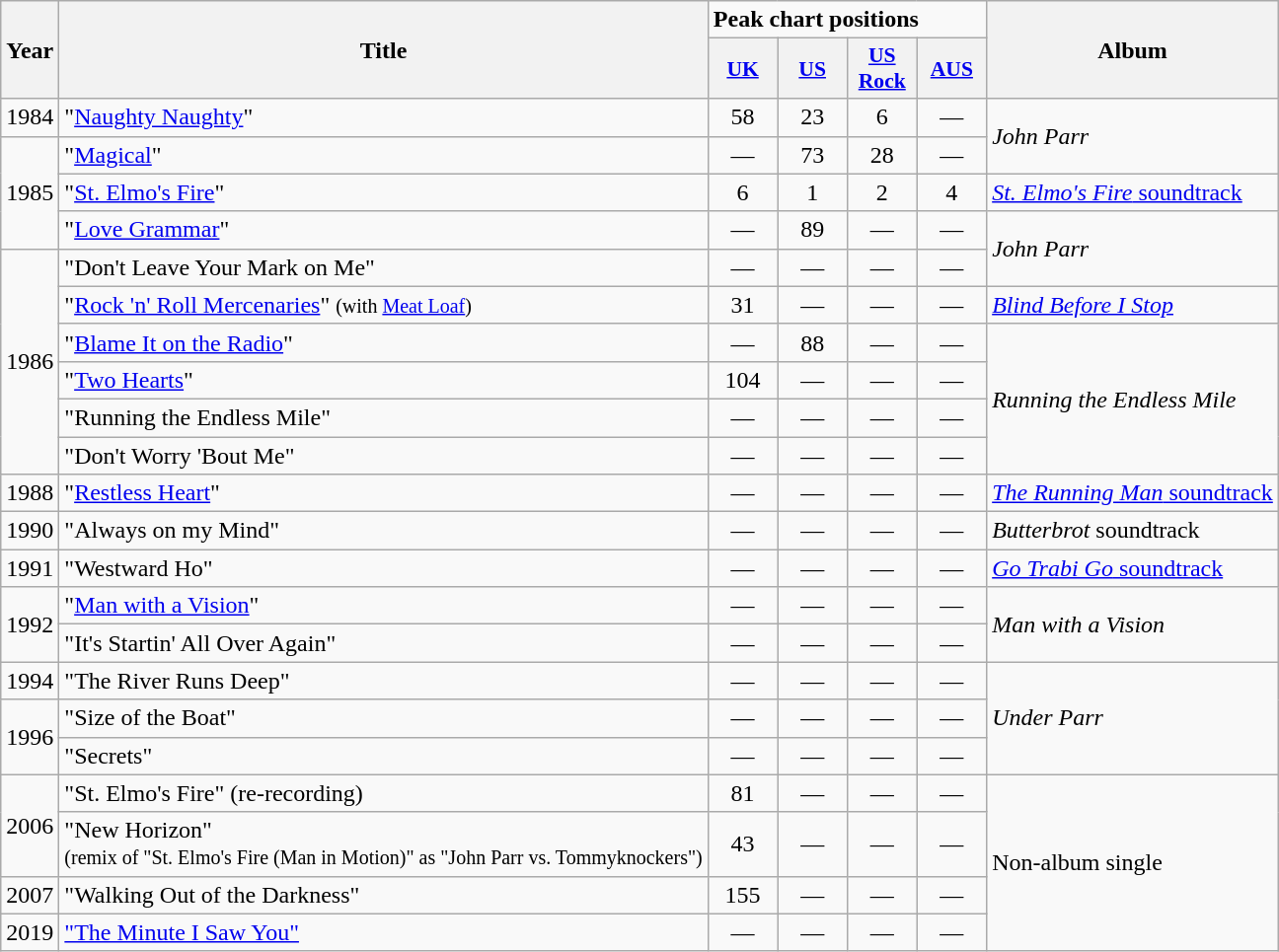<table class="wikitable">
<tr>
<th scope="col" rowspan="2">Year</th>
<th scope="col" rowspan="2">Title</th>
<td colspan="4"><strong>Peak chart positions</strong></td>
<th rowspan="2" scope="col">Album</th>
</tr>
<tr>
<th scope="col" style="width:2.8em;font-size:90%;"><a href='#'>UK</a><br></th>
<th scope="col" style="width:2.8em;font-size:90%;"><a href='#'>US</a></th>
<th scope="col" style="width:2.8em;font-size:90%;"><a href='#'>US Rock</a></th>
<th scope="col" style="width:2.8em;font-size:90%;"><a href='#'>AUS</a><br></th>
</tr>
<tr>
<td>1984</td>
<td>"<a href='#'>Naughty Naughty</a>"</td>
<td style="text-align:center;">58</td>
<td style="text-align:center;">23</td>
<td style="text-align:center;">6</td>
<td style="text-align:center;">—</td>
<td rowspan="2"><em>John Parr</em></td>
</tr>
<tr>
<td rowspan="3">1985</td>
<td>"<a href='#'>Magical</a>"</td>
<td style="text-align:center;">—</td>
<td style="text-align:center;">73</td>
<td style="text-align:center;">28</td>
<td style="text-align:center;">—</td>
</tr>
<tr>
<td>"<a href='#'>St. Elmo's Fire</a>"</td>
<td style="text-align:center;">6</td>
<td style="text-align:center;">1</td>
<td style="text-align:center;">2</td>
<td style="text-align:center;">4</td>
<td><a href='#'><em>St. Elmo's Fire</em> soundtrack</a></td>
</tr>
<tr>
<td>"<a href='#'>Love Grammar</a>"</td>
<td style="text-align:center;">—</td>
<td style="text-align:center;">89</td>
<td style="text-align:center;">—</td>
<td style="text-align:center;">—</td>
<td rowspan="2"><em>John Parr</em></td>
</tr>
<tr>
<td rowspan="6">1986</td>
<td>"Don't Leave Your Mark on Me"</td>
<td style="text-align:center;">—</td>
<td style="text-align:center;">—</td>
<td style="text-align:center;">—</td>
<td style="text-align:center;">—</td>
</tr>
<tr>
<td>"<a href='#'>Rock 'n' Roll Mercenaries</a>" <small>(with <a href='#'>Meat Loaf</a>)</small></td>
<td style="text-align:center;">31</td>
<td style="text-align:center;">—</td>
<td style="text-align:center;">—</td>
<td style="text-align:center;">—</td>
<td><em><a href='#'>Blind Before I Stop</a></em></td>
</tr>
<tr>
<td>"<a href='#'>Blame It on the Radio</a>"</td>
<td style="text-align:center;">—</td>
<td style="text-align:center;">88</td>
<td style="text-align:center;">—</td>
<td style="text-align:center;">—</td>
<td rowspan="4"><em>Running the Endless Mile</em></td>
</tr>
<tr>
<td>"<a href='#'>Two Hearts</a>"</td>
<td style="text-align:center;">104</td>
<td style="text-align:center;">—</td>
<td style="text-align:center;">—</td>
<td style="text-align:center;">—</td>
</tr>
<tr>
<td>"Running the Endless Mile"</td>
<td style="text-align:center;">—</td>
<td style="text-align:center;">—</td>
<td style="text-align:center;">—</td>
<td style="text-align:center;">—</td>
</tr>
<tr>
<td>"Don't Worry 'Bout Me"</td>
<td style="text-align:center;">—</td>
<td style="text-align:center;">—</td>
<td style="text-align:center;">—</td>
<td style="text-align:center;">—</td>
</tr>
<tr>
<td>1988</td>
<td>"<a href='#'>Restless Heart</a>"</td>
<td style="text-align:center;">—</td>
<td style="text-align:center;">—</td>
<td style="text-align:center;">—</td>
<td style="text-align:center;">—</td>
<td><a href='#'><em>The Running Man</em> soundtrack</a></td>
</tr>
<tr>
<td>1990</td>
<td>"Always on my Mind"</td>
<td style="text-align:center;">—</td>
<td style="text-align:center;">—</td>
<td style="text-align:center;">—</td>
<td style="text-align:center;">—</td>
<td><em>Butterbrot</em> soundtrack</td>
</tr>
<tr>
<td>1991</td>
<td>"Westward Ho"</td>
<td style="text-align:center;">—</td>
<td style="text-align:center;">—</td>
<td style="text-align:center;">—</td>
<td style="text-align:center;">—</td>
<td><a href='#'><em>Go Trabi Go</em> soundtrack</a></td>
</tr>
<tr>
<td rowspan="2">1992</td>
<td>"<a href='#'>Man with a Vision</a>"</td>
<td style="text-align:center;">—</td>
<td style="text-align:center;">—</td>
<td style="text-align:center;">—</td>
<td style="text-align:center;">—</td>
<td rowspan="2"><em>Man with a Vision</em></td>
</tr>
<tr>
<td>"It's Startin' All Over Again"</td>
<td style="text-align:center;">—</td>
<td style="text-align:center;">—</td>
<td style="text-align:center;">—</td>
<td style="text-align:center;">—</td>
</tr>
<tr>
<td rowspan="1">1994</td>
<td>"The River Runs Deep"</td>
<td style="text-align:center;">—</td>
<td style="text-align:center;">—</td>
<td style="text-align:center;">—</td>
<td style="text-align:center;">—</td>
<td rowspan="3"><em>Under Parr</em></td>
</tr>
<tr>
<td rowspan="2">1996</td>
<td>"Size of the Boat"</td>
<td style="text-align:center;">—</td>
<td style="text-align:center;">—</td>
<td style="text-align:center;">—</td>
<td style="text-align:center;">—</td>
</tr>
<tr>
<td>"Secrets"</td>
<td style="text-align:center;">—</td>
<td style="text-align:center;">—</td>
<td style="text-align:center;">—</td>
<td style="text-align:center;">—</td>
</tr>
<tr>
<td rowspan="2">2006</td>
<td>"St. Elmo's Fire" (re-recording)</td>
<td style="text-align:center;">81</td>
<td style="text-align:center;">—</td>
<td style="text-align:center;">—</td>
<td style="text-align:center;">—</td>
<td rowspan="4">Non-album single</td>
</tr>
<tr>
<td>"New Horizon"<br><small>(remix of "St. Elmo's Fire (Man in Motion)" as "John Parr vs. Tommyknockers")</small></td>
<td style="text-align:center;">43</td>
<td style="text-align:center;">—</td>
<td style="text-align:center;">—</td>
<td style="text-align:center;">—</td>
</tr>
<tr>
<td>2007</td>
<td>"Walking Out of the Darkness"</td>
<td style="text-align:center;">155</td>
<td style="text-align:center;">—</td>
<td style="text-align:center;">—</td>
<td style="text-align:center;">—</td>
</tr>
<tr>
<td>2019</td>
<td><a href='#'>"The Minute I Saw You"</a></td>
<td style="text-align:center;">—</td>
<td style="text-align:center;">—</td>
<td style="text-align:center;">—</td>
<td style="text-align:center;">—</td>
</tr>
</table>
